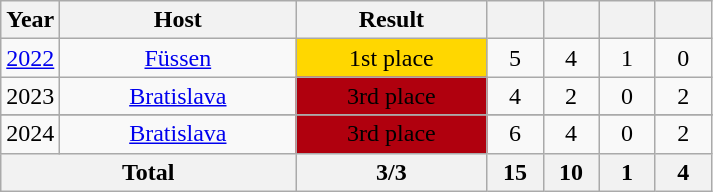<table class="wikitable" style="text-align:center">
<tr>
<th width=30>Year</th>
<th width=150>Host</th>
<th width=120>Result</th>
<th width=30></th>
<th width=30></th>
<th width=30></th>
<th width=30></th>
</tr>
<tr>
<td><a href='#'>2022</a></td>
<td> <a href='#'>Füssen</a></td>
<td bgcolor="gold"> 1st place</td>
<td>5</td>
<td>4</td>
<td>1</td>
<td>0</td>
</tr>
<tr>
<td>2023</td>
<td> <a href='#'>Bratislava</a></td>
<td bgcolor="bronze"> 3rd place</td>
<td>4</td>
<td>2</td>
<td>0</td>
<td>2</td>
</tr>
<tr>
</tr>
<tr>
<td>2024</td>
<td> <a href='#'>Bratislava</a></td>
<td bgcolor="bronze"> 3rd place</td>
<td>6</td>
<td>4</td>
<td>0</td>
<td>2</td>
</tr>
<tr>
<th colspan=2>Total</th>
<th>3/3</th>
<th>15</th>
<th>10</th>
<th>1</th>
<th>4</th>
</tr>
</table>
